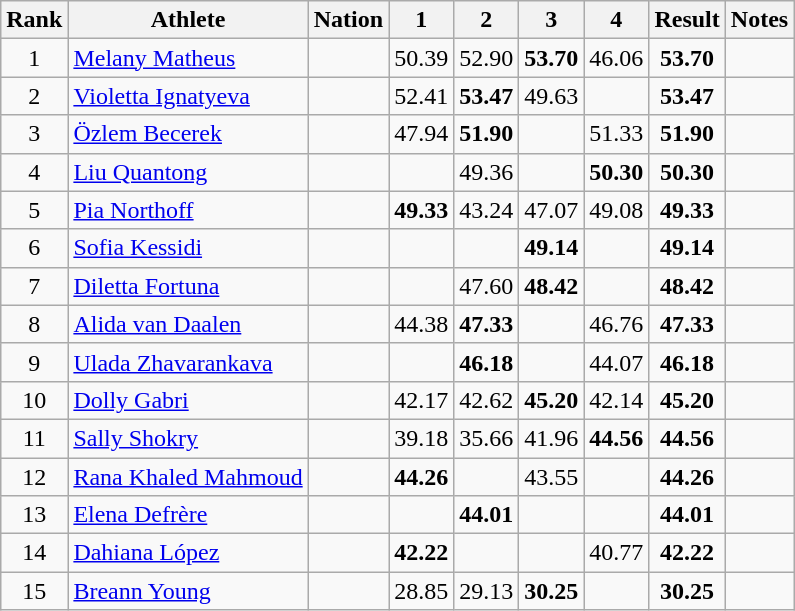<table class="wikitable sortable" style="text-align:center">
<tr>
<th>Rank</th>
<th>Athlete</th>
<th>Nation</th>
<th>1</th>
<th>2</th>
<th>3</th>
<th>4</th>
<th>Result</th>
<th>Notes</th>
</tr>
<tr>
<td>1</td>
<td align=left><a href='#'>Melany Matheus</a></td>
<td align=left></td>
<td>50.39</td>
<td>52.90</td>
<td><strong>53.70</strong></td>
<td>46.06</td>
<td><strong>53.70</strong></td>
<td></td>
</tr>
<tr>
<td>2</td>
<td align=left><a href='#'>Violetta Ignatyeva</a></td>
<td align=left></td>
<td>52.41</td>
<td><strong>53.47</strong></td>
<td>49.63</td>
<td></td>
<td><strong>53.47</strong></td>
<td></td>
</tr>
<tr>
<td>3</td>
<td align=left><a href='#'>Özlem Becerek</a></td>
<td align=left></td>
<td>47.94</td>
<td><strong>51.90</strong></td>
<td></td>
<td>51.33</td>
<td><strong>51.90</strong></td>
<td></td>
</tr>
<tr>
<td>4</td>
<td align=left><a href='#'>Liu Quantong</a></td>
<td align=left></td>
<td></td>
<td>49.36</td>
<td></td>
<td><strong>50.30</strong></td>
<td><strong>50.30</strong></td>
<td></td>
</tr>
<tr>
<td>5</td>
<td align=left><a href='#'>Pia Northoff</a></td>
<td align=left></td>
<td><strong>49.33</strong></td>
<td>43.24</td>
<td>47.07</td>
<td>49.08</td>
<td><strong>49.33</strong></td>
<td></td>
</tr>
<tr>
<td>6</td>
<td align=left><a href='#'>Sofia Kessidi</a></td>
<td align=left></td>
<td></td>
<td></td>
<td><strong>49.14</strong></td>
<td></td>
<td><strong>49.14</strong></td>
<td></td>
</tr>
<tr>
<td>7</td>
<td align=left><a href='#'>Diletta Fortuna</a></td>
<td align=left></td>
<td></td>
<td>47.60</td>
<td><strong>48.42</strong></td>
<td></td>
<td><strong>48.42</strong></td>
<td></td>
</tr>
<tr>
<td>8</td>
<td align=left><a href='#'>Alida van Daalen</a></td>
<td align=left></td>
<td>44.38</td>
<td><strong>47.33</strong></td>
<td></td>
<td>46.76</td>
<td><strong>47.33</strong></td>
<td></td>
</tr>
<tr>
<td>9</td>
<td align=left><a href='#'>Ulada Zhavarankava</a></td>
<td align=left></td>
<td></td>
<td><strong>46.18</strong></td>
<td></td>
<td>44.07</td>
<td><strong>46.18</strong></td>
<td></td>
</tr>
<tr>
<td>10</td>
<td align=left><a href='#'>Dolly Gabri</a></td>
<td align=left></td>
<td>42.17</td>
<td>42.62</td>
<td><strong>45.20</strong></td>
<td>42.14</td>
<td><strong>45.20</strong></td>
<td></td>
</tr>
<tr>
<td>11</td>
<td align=left><a href='#'>Sally Shokry</a></td>
<td align=left></td>
<td>39.18</td>
<td>35.66</td>
<td>41.96</td>
<td><strong>44.56</strong></td>
<td><strong>44.56</strong></td>
<td></td>
</tr>
<tr>
<td>12</td>
<td align=left><a href='#'>Rana Khaled Mahmoud</a></td>
<td align=left></td>
<td><strong>44.26</strong></td>
<td></td>
<td>43.55</td>
<td></td>
<td><strong>44.26</strong></td>
<td></td>
</tr>
<tr>
<td>13</td>
<td align=left><a href='#'>Elena Defrère</a></td>
<td align=left></td>
<td></td>
<td><strong>44.01</strong></td>
<td></td>
<td></td>
<td><strong>44.01</strong></td>
<td></td>
</tr>
<tr>
<td>14</td>
<td align=left><a href='#'>Dahiana López</a></td>
<td align=left></td>
<td><strong>42.22</strong></td>
<td></td>
<td></td>
<td>40.77</td>
<td><strong>42.22</strong></td>
<td></td>
</tr>
<tr>
<td>15</td>
<td align=left><a href='#'>Breann Young</a></td>
<td align=left></td>
<td>28.85</td>
<td>29.13</td>
<td><strong>30.25</strong></td>
<td></td>
<td><strong>30.25</strong></td>
<td></td>
</tr>
</table>
